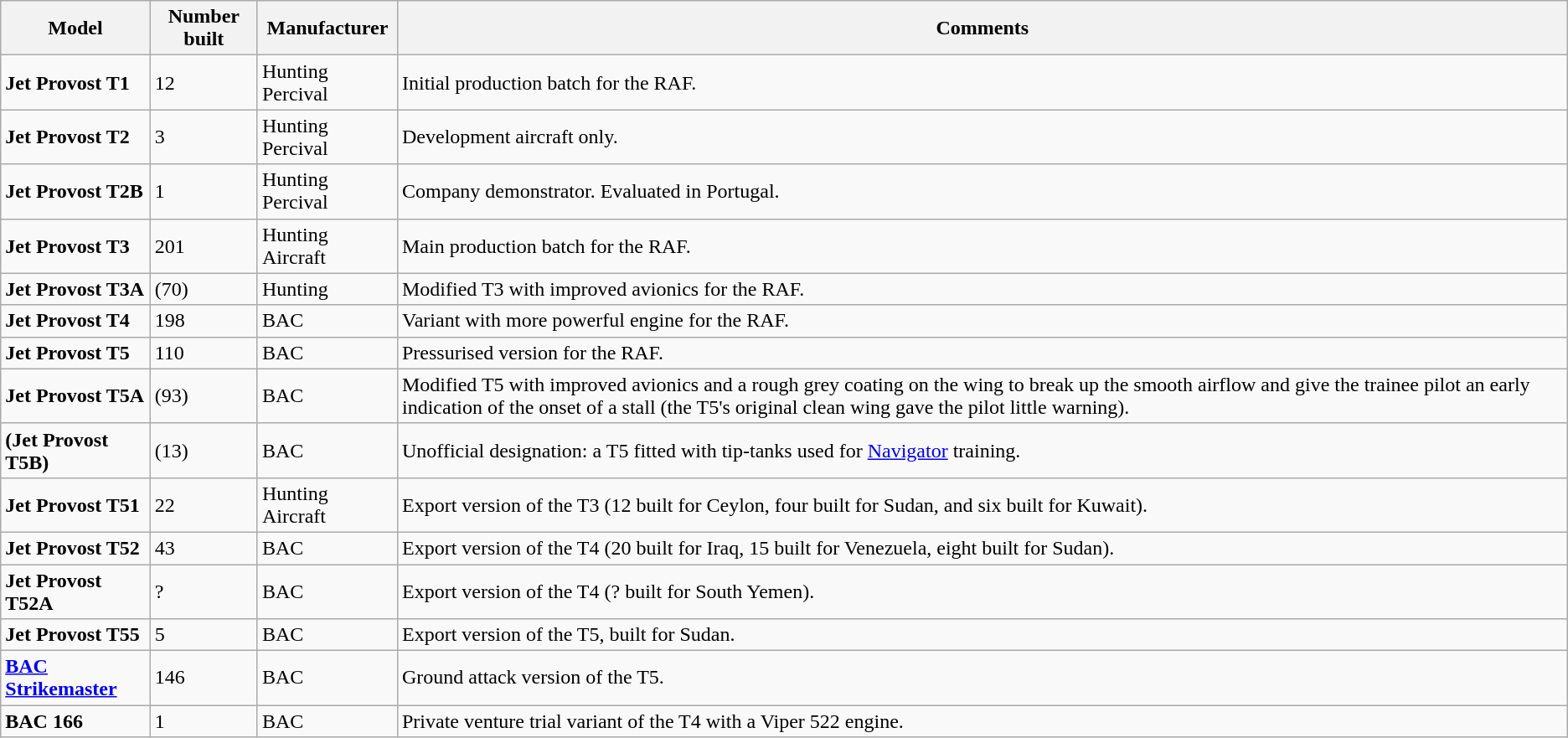<table class="wikitable">
<tr>
<th>Model</th>
<th>Number built</th>
<th>Manufacturer</th>
<th>Comments</th>
</tr>
<tr>
<td><strong>Jet Provost T1</strong></td>
<td>12</td>
<td>Hunting Percival</td>
<td>Initial production batch for the RAF.</td>
</tr>
<tr>
<td><strong>Jet Provost T2</strong></td>
<td>3</td>
<td>Hunting Percival</td>
<td>Development aircraft only.</td>
</tr>
<tr>
<td><strong>Jet Provost T2B</strong></td>
<td>1</td>
<td>Hunting Percival</td>
<td>Company demonstrator. Evaluated in Portugal.</td>
</tr>
<tr>
<td><strong>Jet Provost T3</strong></td>
<td>201</td>
<td>Hunting Aircraft</td>
<td>Main production batch for the RAF.</td>
</tr>
<tr>
<td><strong>Jet Provost T3A</strong></td>
<td>(70)</td>
<td>Hunting</td>
<td>Modified T3 with improved avionics for the RAF.</td>
</tr>
<tr>
<td><strong>Jet Provost T4</strong></td>
<td>198</td>
<td>BAC</td>
<td>Variant with more powerful engine for the RAF.</td>
</tr>
<tr>
<td><strong>Jet Provost T5</strong></td>
<td>110</td>
<td>BAC</td>
<td>Pressurised version for the RAF.</td>
</tr>
<tr>
<td><strong>Jet Provost T5A</strong></td>
<td>(93)</td>
<td>BAC</td>
<td>Modified T5 with improved avionics and a rough grey coating on the wing to break up the smooth airflow and give the trainee pilot an early indication of the onset of a stall (the T5's original clean wing gave the pilot little warning).</td>
</tr>
<tr>
<td><strong>(Jet Provost T5B)</strong></td>
<td>(13)</td>
<td>BAC</td>
<td>Unofficial designation: a T5 fitted with tip-tanks used for <a href='#'>Navigator</a> training.</td>
</tr>
<tr>
<td><strong>Jet Provost T51</strong></td>
<td>22</td>
<td>Hunting Aircraft</td>
<td>Export version of the T3 (12 built for Ceylon, four built for Sudan, and six built for Kuwait).</td>
</tr>
<tr>
<td><strong>Jet Provost T52</strong></td>
<td>43</td>
<td>BAC</td>
<td>Export version of the T4 (20 built for Iraq, 15 built for Venezuela, eight built for Sudan).</td>
</tr>
<tr>
<td><strong>Jet Provost T52A</strong></td>
<td>?</td>
<td>BAC</td>
<td>Export version of the T4 (? built for South Yemen).</td>
</tr>
<tr>
<td><strong>Jet Provost T55</strong></td>
<td>5</td>
<td>BAC</td>
<td>Export version of the T5, built for Sudan.</td>
</tr>
<tr>
<td><strong><a href='#'>BAC Strikemaster</a></strong></td>
<td>146</td>
<td>BAC</td>
<td>Ground attack version of the T5.</td>
</tr>
<tr>
<td><strong>BAC 166</strong></td>
<td>1</td>
<td>BAC</td>
<td>Private venture trial variant of the T4 with a Viper 522 engine.</td>
</tr>
</table>
